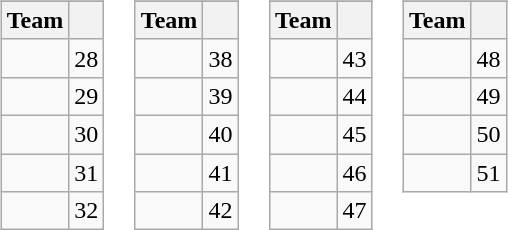<table>
<tr style="vertical-align: top;">
<td><br><table class="wikitable">
<tr>
</tr>
<tr>
<th>Team</th>
<th></th>
</tr>
<tr>
<td></td>
<td style="text-align: center;">28</td>
</tr>
<tr>
<td></td>
<td style="text-align: center;">29</td>
</tr>
<tr>
<td></td>
<td style="text-align: center;">30</td>
</tr>
<tr>
<td></td>
<td style="text-align: center;">31</td>
</tr>
<tr>
<td></td>
<td style="text-align: center;">32</td>
</tr>
</table>
</td>
<td><br><table class="wikitable">
<tr>
</tr>
<tr>
<th>Team</th>
<th></th>
</tr>
<tr>
<td></td>
<td style="text-align: center;">38</td>
</tr>
<tr>
<td></td>
<td style="text-align: center;">39</td>
</tr>
<tr>
<td></td>
<td style="text-align: center;">40</td>
</tr>
<tr>
<td></td>
<td style="text-align: center;">41</td>
</tr>
<tr>
<td></td>
<td style="text-align: center;">42</td>
</tr>
</table>
</td>
<td><br><table class="wikitable">
<tr>
</tr>
<tr>
<th>Team</th>
<th></th>
</tr>
<tr>
<td></td>
<td style="text-align: center;">43</td>
</tr>
<tr>
<td></td>
<td style="text-align: center;">44</td>
</tr>
<tr>
<td></td>
<td style="text-align: center;">45</td>
</tr>
<tr>
<td></td>
<td style="text-align: center;">46</td>
</tr>
<tr>
<td></td>
<td style="text-align: center;">47</td>
</tr>
</table>
</td>
<td><br><table class="wikitable">
<tr>
</tr>
<tr>
<th>Team</th>
<th></th>
</tr>
<tr>
<td></td>
<td style="text-align: center;">48</td>
</tr>
<tr>
<td></td>
<td style="text-align: center;">49</td>
</tr>
<tr>
<td></td>
<td style="text-align: center;">50</td>
</tr>
<tr>
<td></td>
<td style="text-align: center;">51</td>
</tr>
</table>
</td>
</tr>
</table>
